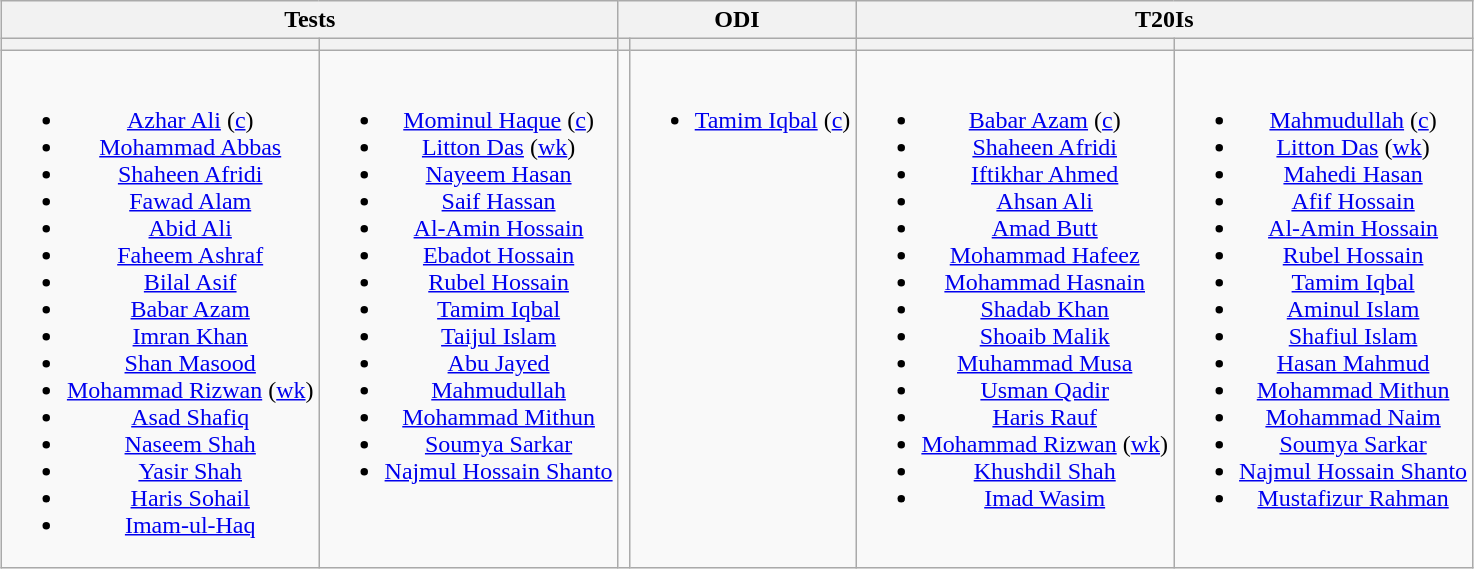<table class="wikitable" style="text-align:center; margin:auto">
<tr>
<th colspan=2>Tests</th>
<th colspan=2>ODI</th>
<th colspan=2>T20Is</th>
</tr>
<tr>
<th></th>
<th></th>
<th></th>
<th></th>
<th></th>
<th></th>
</tr>
<tr style="vertical-align:top">
<td><br><ul><li><a href='#'>Azhar Ali</a> (<a href='#'>c</a>)</li><li><a href='#'>Mohammad Abbas</a></li><li><a href='#'>Shaheen Afridi</a></li><li><a href='#'>Fawad Alam</a></li><li><a href='#'>Abid Ali</a></li><li><a href='#'>Faheem Ashraf</a></li><li><a href='#'>Bilal Asif</a></li><li><a href='#'>Babar Azam</a></li><li><a href='#'>Imran Khan</a></li><li><a href='#'>Shan Masood</a></li><li><a href='#'>Mohammad Rizwan</a> (<a href='#'>wk</a>)</li><li><a href='#'>Asad Shafiq</a></li><li><a href='#'>Naseem Shah</a></li><li><a href='#'>Yasir Shah</a></li><li><a href='#'>Haris Sohail</a></li><li><a href='#'>Imam-ul-Haq</a></li></ul></td>
<td><br><ul><li><a href='#'>Mominul Haque</a> (<a href='#'>c</a>)</li><li><a href='#'>Litton Das</a> (<a href='#'>wk</a>)</li><li><a href='#'>Nayeem Hasan</a></li><li><a href='#'>Saif Hassan</a></li><li><a href='#'>Al-Amin Hossain</a></li><li><a href='#'>Ebadot Hossain</a></li><li><a href='#'>Rubel Hossain</a></li><li><a href='#'>Tamim Iqbal</a></li><li><a href='#'>Taijul Islam</a></li><li><a href='#'>Abu Jayed</a></li><li><a href='#'>Mahmudullah</a></li><li><a href='#'>Mohammad Mithun</a></li><li><a href='#'>Soumya Sarkar</a></li><li><a href='#'>Najmul Hossain Shanto</a></li></ul></td>
<td></td>
<td><br><ul><li><a href='#'>Tamim Iqbal</a> (<a href='#'>c</a>)</li></ul></td>
<td><br><ul><li><a href='#'>Babar Azam</a> (<a href='#'>c</a>)</li><li><a href='#'>Shaheen Afridi</a></li><li><a href='#'>Iftikhar Ahmed</a></li><li><a href='#'>Ahsan Ali</a></li><li><a href='#'>Amad Butt</a></li><li><a href='#'>Mohammad Hafeez</a></li><li><a href='#'>Mohammad Hasnain</a></li><li><a href='#'>Shadab Khan</a></li><li><a href='#'>Shoaib Malik</a></li><li><a href='#'>Muhammad Musa</a></li><li><a href='#'>Usman Qadir</a></li><li><a href='#'>Haris Rauf</a></li><li><a href='#'>Mohammad Rizwan</a> (<a href='#'>wk</a>)</li><li><a href='#'>Khushdil Shah</a></li><li><a href='#'>Imad Wasim</a></li></ul></td>
<td><br><ul><li><a href='#'>Mahmudullah</a> (<a href='#'>c</a>)</li><li><a href='#'>Litton Das</a> (<a href='#'>wk</a>)</li><li><a href='#'>Mahedi Hasan</a></li><li><a href='#'>Afif Hossain</a></li><li><a href='#'>Al-Amin Hossain</a></li><li><a href='#'>Rubel Hossain</a></li><li><a href='#'>Tamim Iqbal</a></li><li><a href='#'>Aminul Islam</a></li><li><a href='#'>Shafiul Islam</a></li><li><a href='#'>Hasan Mahmud</a></li><li><a href='#'>Mohammad Mithun</a></li><li><a href='#'>Mohammad Naim</a></li><li><a href='#'>Soumya Sarkar</a></li><li><a href='#'>Najmul Hossain Shanto</a></li><li><a href='#'>Mustafizur Rahman</a></li></ul></td>
</tr>
</table>
